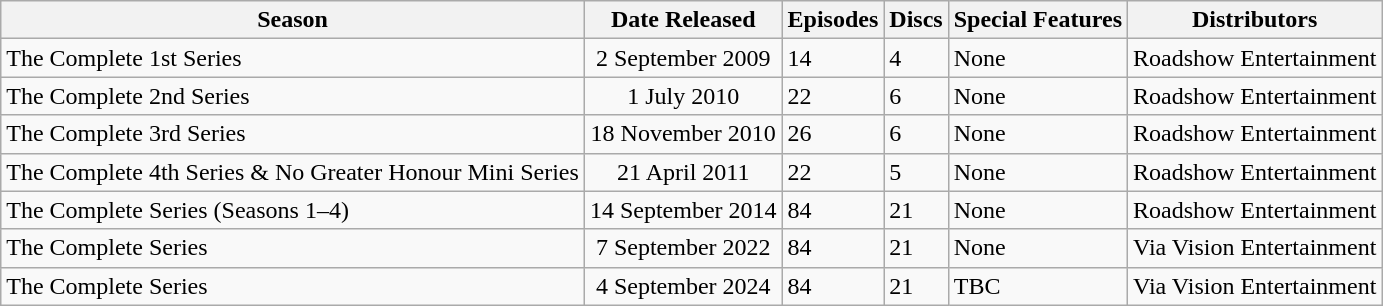<table class="wikitable">
<tr>
<th>Season</th>
<th>Date Released</th>
<th>Episodes</th>
<th>Discs</th>
<th>Special Features</th>
<th>Distributors</th>
</tr>
<tr>
<td>The Complete 1st Series</td>
<td style="text-align:center;">2 September 2009</td>
<td>14</td>
<td>4</td>
<td>None</td>
<td>Roadshow Entertainment</td>
</tr>
<tr>
<td>The Complete 2nd Series</td>
<td style="text-align:center;">1 July 2010</td>
<td>22</td>
<td>6</td>
<td>None</td>
<td>Roadshow Entertainment</td>
</tr>
<tr>
<td>The Complete 3rd Series</td>
<td style="text-align:center;">18 November 2010</td>
<td>26</td>
<td>6</td>
<td>None</td>
<td>Roadshow Entertainment</td>
</tr>
<tr>
<td>The Complete 4th Series & No Greater Honour Mini Series</td>
<td style="text-align:center;">21 April 2011</td>
<td>22</td>
<td>5</td>
<td>None</td>
<td>Roadshow Entertainment</td>
</tr>
<tr>
<td>The Complete Series (Seasons 1–4)</td>
<td style="text-align:center;">14 September 2014</td>
<td>84</td>
<td>21</td>
<td>None</td>
<td>Roadshow Entertainment</td>
</tr>
<tr>
<td>The Complete Series</td>
<td style="text-align:center;">7 September 2022</td>
<td>84</td>
<td>21</td>
<td>None</td>
<td>Via Vision Entertainment</td>
</tr>
<tr>
<td>The Complete Series</td>
<td style="text-align:center;">4 September 2024</td>
<td>84</td>
<td>21</td>
<td>TBC</td>
<td>Via Vision Entertainment</td>
</tr>
</table>
